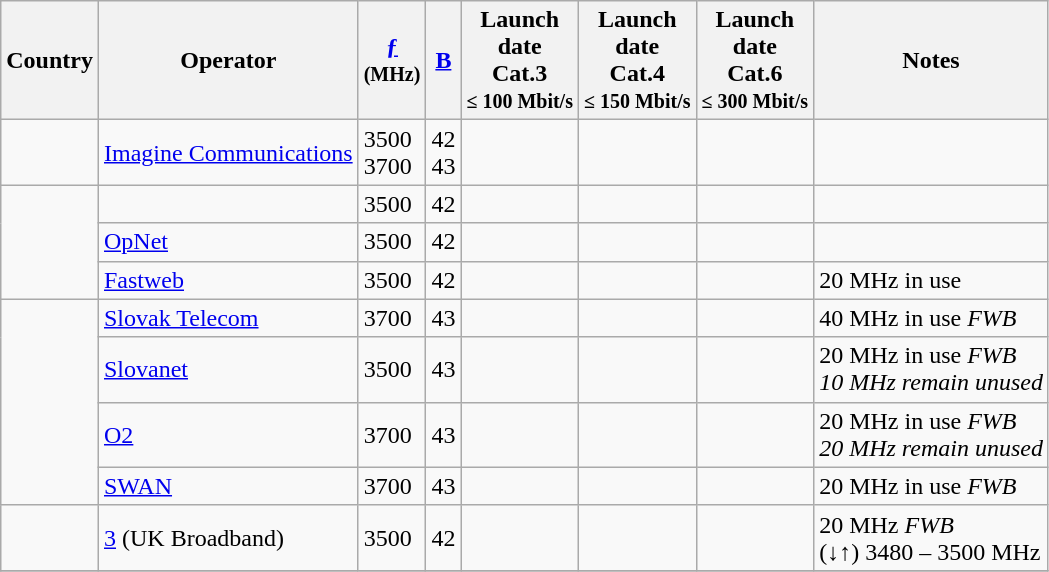<table class="wikitable sortable sort-under">
<tr>
<th>Country</th>
<th>Operator</th>
<th><a href='#'>ƒ</a><br><small>(MHz)</small></th>
<th><a href='#'>B</a></th>
<th>Launch<br>date<br>Cat.3<br><small>≤ 100 Mbit/s</small></th>
<th>Launch<br>date<br>Cat.4<br><small>≤ 150 Mbit/s</small></th>
<th>Launch<br>date<br>Cat.6<br><small>≤ 300 Mbit/s</small></th>
<th>Notes</th>
</tr>
<tr>
<td></td>
<td><a href='#'>Imagine Communications</a></td>
<td>3500<br>3700</td>
<td>42<br>43</td>
<td> </td>
<td></td>
<td></td>
<td></td>
</tr>
<tr>
<td rowspan="3"></td>
<td></td>
<td>3500</td>
<td>42</td>
<td></td>
<td></td>
<td></td>
<td></td>
</tr>
<tr>
<td><a href='#'>OpNet</a></td>
<td>3500</td>
<td>42</td>
<td></td>
<td></td>
<td></td>
<td></td>
</tr>
<tr>
<td><a href='#'>Fastweb</a></td>
<td>3500</td>
<td>42</td>
<td> </td>
<td></td>
<td></td>
<td>20 MHz in use </td>
</tr>
<tr>
<td rowspan="4"></td>
<td><a href='#'>Slovak Telecom</a></td>
<td>3700</td>
<td>43</td>
<td></td>
<td></td>
<td></td>
<td>40 MHz in use  <em>FWB</em></td>
</tr>
<tr>
<td><a href='#'>Slovanet</a></td>
<td>3500</td>
<td>43</td>
<td></td>
<td></td>
<td></td>
<td>20 MHz in use  <em>FWB</em><br><em>10 MHz remain unused</em></td>
</tr>
<tr>
<td><a href='#'>O2</a></td>
<td>3700</td>
<td>43</td>
<td></td>
<td></td>
<td></td>
<td>20 MHz in use  <em>FWB</em><br><em>20 MHz remain unused</em></td>
</tr>
<tr>
<td><a href='#'>SWAN</a></td>
<td>3700</td>
<td>43</td>
<td></td>
<td></td>
<td></td>
<td>20 MHz in use  <em>FWB</em></td>
</tr>
<tr>
<td></td>
<td><a href='#'>3</a> (UK Broadband)</td>
<td>3500</td>
<td>42</td>
<td></td>
<td></td>
<td></td>
<td>20 MHz  <em>FWB</em><br>(↓↑) 3480 – 3500 MHz</td>
</tr>
<tr>
</tr>
</table>
